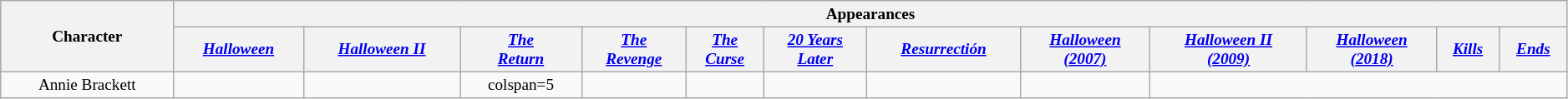<table class="wikitable" style="text-align:center; width:99%; font-size:80%">
<tr>
<th scope="col" rowspan="2">Character</th>
<th scope="col" colspan="13">Appearances</th>
</tr>
<tr>
<th scope="row"><em><a href='#'>Halloween</a></em></th>
<th scope="row"><em><a href='#'>Halloween II</a></em></th>
<th scope="row"><em><a href='#'>The <br>Return</a></em></th>
<th scope="row"><em><a href='#'>The <br>Revenge</a></em></th>
<th scope="row"><em><a href='#'>The<br>Curse</a></em></th>
<th scope="row"><em><a href='#'>20 Years<br> Later</a></em></th>
<th scope="row"><em><a href='#'>Resurrectión</a></em></th>
<th scope="row"><em><a href='#'>Halloween <br>(2007)</a></em></th>
<th scope="row"><em><a href='#'>Halloween II <br> (2009)</a></em></th>
<th scope="row"><em><a href='#'>Halloween<br>(2018)</a></em></th>
<th scope="row"><em><a href='#'>Kills</a></em></th>
<th scope="row"><em><a href='#'>Ends</a></em></th>
</tr>
<tr>
<td>Annie Brackett</td>
<td></td>
<td></td>
<td>colspan=5 </td>
<td></td>
<td></td>
<td></td>
<td></td>
<td></td>
</tr>
</table>
